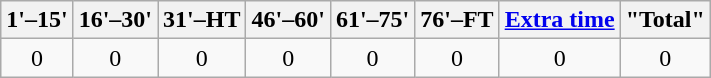<table class="wikitable" style="text-align:center">
<tr>
<th>1'–15'</th>
<th>16'–30'</th>
<th>31'–HT</th>
<th>46'–60'</th>
<th>61'–75'</th>
<th>76'–FT</th>
<th><a href='#'>Extra time</a></th>
<th>"Total"</th>
</tr>
<tr>
<td>0</td>
<td>0</td>
<td>0</td>
<td>0</td>
<td>0</td>
<td>0</td>
<td>0</td>
<td>0</td>
</tr>
</table>
